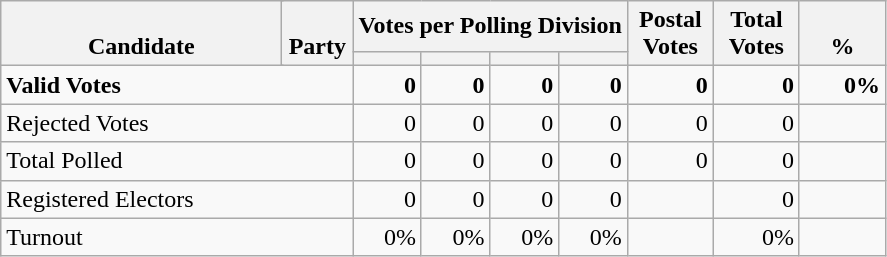<table class="wikitable" border="1" style="text-align:right;">
<tr>
<th align=left valign=bottom rowspan=2 colspan=2 width="180">Candidate</th>
<th align=left valign=bottom rowspan=2 width="40">Party</th>
<th colspan=4>Votes per Polling Division</th>
<th align=center valign=bottom rowspan=2 width="50">Postal<br>Votes</th>
<th align=center valign=bottom rowspan=2 width="50">Total Votes</th>
<th align=center valign=bottom rowspan=2 width="50">%</th>
</tr>
<tr>
<th></th>
<th></th>
<th></th>
<th></th>
</tr>
<tr>
<td align=left colspan=3><strong>Valid Votes</strong></td>
<td><strong>0 </strong></td>
<td><strong>0</strong></td>
<td><strong>0</strong></td>
<td><strong>0</strong></td>
<td><strong>0</strong></td>
<td><strong>0</strong></td>
<td><strong>0%</strong></td>
</tr>
<tr>
<td align=left colspan=3>Rejected Votes</td>
<td>0</td>
<td>0</td>
<td>0</td>
<td>0</td>
<td>0</td>
<td>0</td>
<td></td>
</tr>
<tr>
<td align=left colspan=3>Total Polled</td>
<td>0</td>
<td>0</td>
<td>0</td>
<td>0</td>
<td>0</td>
<td>0</td>
<td></td>
</tr>
<tr>
<td align=left colspan=3>Registered Electors</td>
<td>0</td>
<td>0</td>
<td>0</td>
<td>0</td>
<td></td>
<td>0</td>
<td></td>
</tr>
<tr>
<td align=left colspan=3>Turnout</td>
<td>0%</td>
<td>0%</td>
<td>0%</td>
<td>0%</td>
<td></td>
<td>0%</td>
<td></td>
</tr>
</table>
